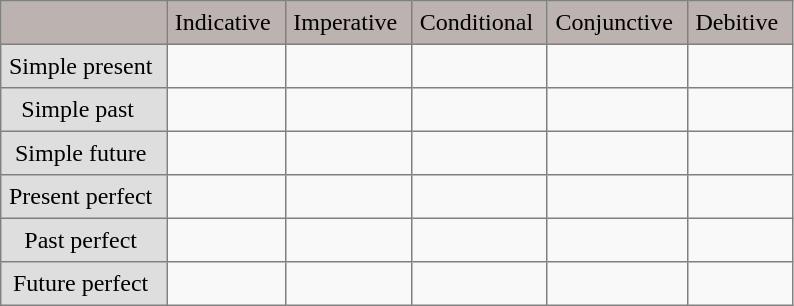<table cellpadding="5" border="1px solid #000000" style="border-collapse:collapse; background:#F9F9F9; text-align:center; width:;100%" class="inflection-table">
<tr style="background:#BCB2B0">
<td> </td>
<td>Indicative </td>
<td>Imperative </td>
<td>Conditional </td>
<td>Conjunctive </td>
<td>Debitive </td>
</tr>
<tr>
<td style="background:#DEDEDE">Simple present </td>
<td></td>
<td></td>
<td></td>
<td></td>
<td></td>
</tr>
<tr>
<td style="background:#DEDEDE">Simple past  </td>
<td></td>
<td></td>
<td></td>
<td></td>
<td></td>
</tr>
<tr>
<td style="background:#DEDEDE">Simple future </td>
<td></td>
<td></td>
<td></td>
<td></td>
<td></td>
</tr>
<tr>
<td style="background:#DEDEDE">Present perfect </td>
<td></td>
<td></td>
<td></td>
<td></td>
<td></td>
</tr>
<tr>
<td style="background:#DEDEDE">Past perfect </td>
<td></td>
<td></td>
<td></td>
<td></td>
<td></td>
</tr>
<tr>
<td style="background:#DEDEDE">Future perfect </td>
<td></td>
<td></td>
<td></td>
<td></td>
<td></td>
</tr>
</table>
